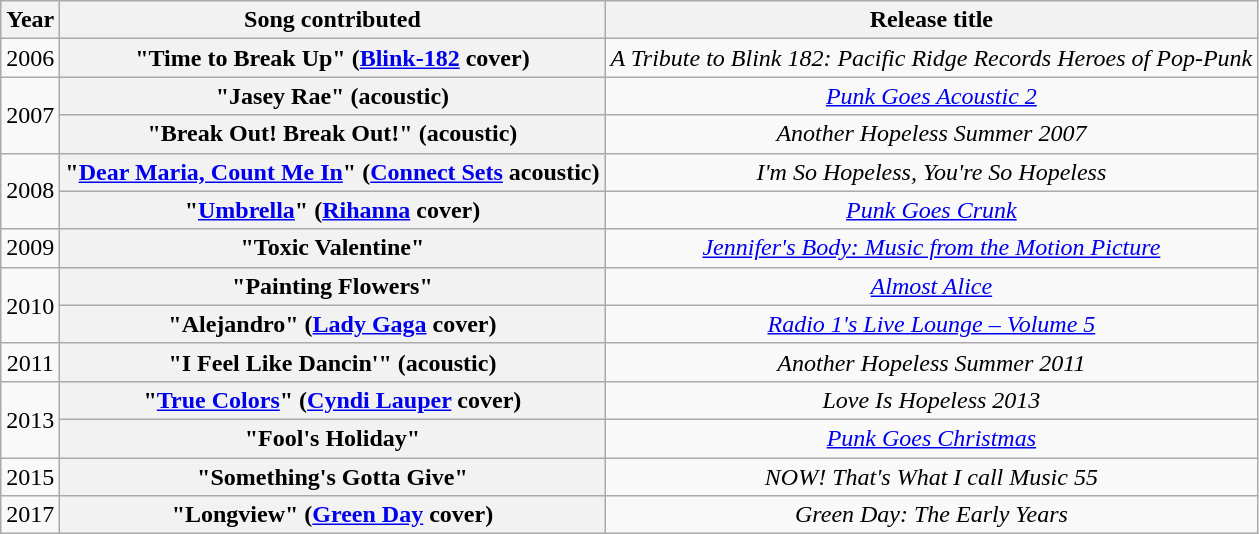<table class="wikitable plainrowheaders" style="text-align:center;" border="1">
<tr>
<th>Year</th>
<th>Song contributed</th>
<th>Release title</th>
</tr>
<tr>
<td>2006</td>
<th scope="row">"Time to Break Up" (<a href='#'>Blink-182</a> cover)</th>
<td><em>A Tribute to Blink 182: Pacific Ridge Records Heroes of Pop-Punk</em></td>
</tr>
<tr>
<td rowspan=2>2007</td>
<th scope="row">"Jasey Rae" (acoustic)</th>
<td><em><a href='#'>Punk Goes Acoustic 2</a></em></td>
</tr>
<tr>
<th scope="row">"Break Out! Break Out!" (acoustic)</th>
<td><em>Another Hopeless Summer 2007</em></td>
</tr>
<tr>
<td rowspan=2>2008</td>
<th scope="row">"<a href='#'>Dear Maria, Count Me In</a>" (<a href='#'>Connect Sets</a> acoustic)</th>
<td><em>I'm So Hopeless, You're So Hopeless</em></td>
</tr>
<tr>
<th scope="row">"<a href='#'>Umbrella</a>" (<a href='#'>Rihanna</a> cover)</th>
<td><em><a href='#'>Punk Goes Crunk</a></em></td>
</tr>
<tr>
<td>2009</td>
<th scope="row">"Toxic Valentine"</th>
<td><em><a href='#'>Jennifer's Body: Music from the Motion Picture</a></em></td>
</tr>
<tr>
<td rowspan=2>2010</td>
<th scope="row">"Painting Flowers"</th>
<td><em><a href='#'>Almost Alice</a></em></td>
</tr>
<tr>
<th scope="row">"Alejandro" (<a href='#'>Lady Gaga</a> cover)</th>
<td><em><a href='#'>Radio 1's Live Lounge – Volume 5</a></em></td>
</tr>
<tr>
<td>2011</td>
<th scope="row">"I Feel Like Dancin'" (acoustic)</th>
<td><em>Another Hopeless Summer 2011</em></td>
</tr>
<tr>
<td rowspan=2>2013</td>
<th scope="row">"<a href='#'>True Colors</a>" (<a href='#'>Cyndi Lauper</a> cover)</th>
<td><em>Love Is Hopeless 2013</em></td>
</tr>
<tr>
<th scope="row">"Fool's Holiday"</th>
<td><em><a href='#'>Punk Goes Christmas</a></em></td>
</tr>
<tr>
<td>2015</td>
<th scope="row">"Something's Gotta Give"</th>
<td><em>NOW! That's What I call Music 55</em></td>
</tr>
<tr>
<td>2017</td>
<th scope="row">"Longview" (<a href='#'>Green Day</a> cover)</th>
<td><em>Green Day: The Early Years</em></td>
</tr>
</table>
